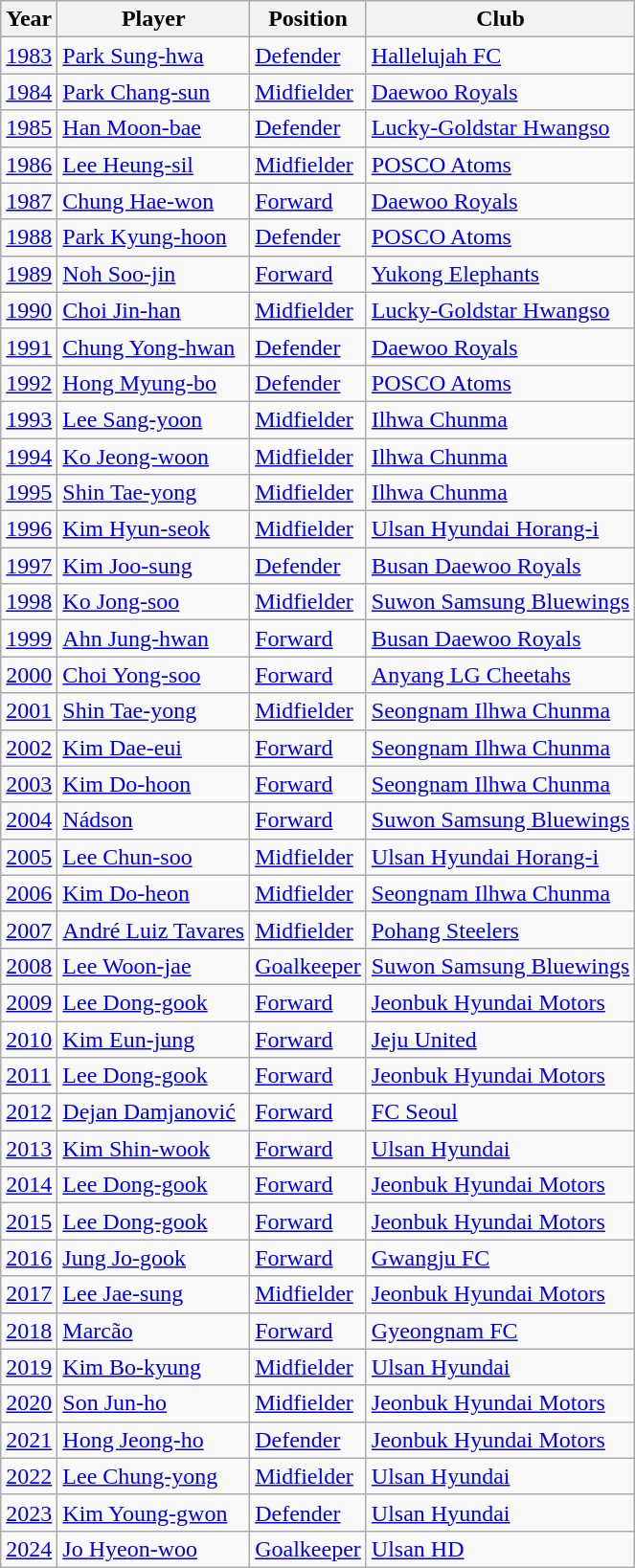<table class="wikitable" border="1">
<tr>
<th>Year</th>
<th>Player</th>
<th>Position</th>
<th>Club</th>
</tr>
<tr>
<td><a href='#'>1983</a></td>
<td> <a href='#'>Park Sung-hwa</a></td>
<td><a href='#'>Defender</a></td>
<td><a href='#'>Hallelujah FC</a></td>
</tr>
<tr>
<td><a href='#'>1984</a></td>
<td> <a href='#'>Park Chang-sun</a></td>
<td><a href='#'>Midfielder</a></td>
<td><a href='#'>Daewoo Royals</a></td>
</tr>
<tr>
<td><a href='#'>1985</a></td>
<td> <a href='#'>Han Moon-bae</a></td>
<td><a href='#'>Defender</a></td>
<td><a href='#'>Lucky-Goldstar Hwangso</a></td>
</tr>
<tr>
<td><a href='#'>1986</a></td>
<td> <a href='#'>Lee Heung-sil</a></td>
<td><a href='#'>Midfielder</a></td>
<td><a href='#'>POSCO Atoms</a></td>
</tr>
<tr>
<td><a href='#'>1987</a></td>
<td> <a href='#'>Chung Hae-won</a></td>
<td><a href='#'>Forward</a></td>
<td><a href='#'>Daewoo Royals</a></td>
</tr>
<tr>
<td><a href='#'>1988</a></td>
<td> <a href='#'>Park Kyung-hoon</a></td>
<td><a href='#'>Defender</a></td>
<td><a href='#'>POSCO Atoms</a></td>
</tr>
<tr>
<td><a href='#'>1989</a></td>
<td> <a href='#'>Noh Soo-jin</a></td>
<td><a href='#'>Forward</a></td>
<td><a href='#'>Yukong Elephants</a></td>
</tr>
<tr>
<td><a href='#'>1990</a></td>
<td> <a href='#'>Choi Jin-han</a></td>
<td><a href='#'>Midfielder</a></td>
<td><a href='#'>Lucky-Goldstar Hwangso</a></td>
</tr>
<tr>
<td><a href='#'>1991</a></td>
<td> <a href='#'>Chung Yong-hwan</a></td>
<td><a href='#'>Defender</a></td>
<td><a href='#'>Daewoo Royals</a></td>
</tr>
<tr>
<td><a href='#'>1992</a></td>
<td> <a href='#'>Hong Myung-bo</a></td>
<td><a href='#'>Defender</a></td>
<td><a href='#'>POSCO Atoms</a></td>
</tr>
<tr>
<td><a href='#'>1993</a></td>
<td> <a href='#'>Lee Sang-yoon</a></td>
<td><a href='#'>Midfielder</a></td>
<td><a href='#'>Ilhwa Chunma</a></td>
</tr>
<tr>
<td><a href='#'>1994</a></td>
<td> <a href='#'>Ko Jeong-woon</a></td>
<td><a href='#'>Midfielder</a></td>
<td><a href='#'>Ilhwa Chunma</a></td>
</tr>
<tr>
<td><a href='#'>1995</a></td>
<td> <a href='#'>Shin Tae-yong</a></td>
<td><a href='#'>Midfielder</a></td>
<td><a href='#'>Ilhwa Chunma</a></td>
</tr>
<tr>
<td><a href='#'>1996</a></td>
<td> <a href='#'>Kim Hyun-seok</a></td>
<td><a href='#'>Midfielder</a></td>
<td><a href='#'>Ulsan Hyundai Horang-i</a></td>
</tr>
<tr>
<td><a href='#'>1997</a></td>
<td> <a href='#'>Kim Joo-sung</a></td>
<td><a href='#'>Defender</a></td>
<td><a href='#'>Busan Daewoo Royals</a></td>
</tr>
<tr>
<td><a href='#'>1998</a></td>
<td> <a href='#'>Ko Jong-soo</a></td>
<td><a href='#'>Midfielder</a></td>
<td><a href='#'>Suwon Samsung Bluewings</a></td>
</tr>
<tr>
<td><a href='#'>1999</a></td>
<td> <a href='#'>Ahn Jung-hwan</a></td>
<td><a href='#'>Forward</a></td>
<td><a href='#'>Busan Daewoo Royals</a></td>
</tr>
<tr>
<td><a href='#'>2000</a></td>
<td> <a href='#'>Choi Yong-soo</a></td>
<td><a href='#'>Forward</a></td>
<td><a href='#'>Anyang LG Cheetahs</a></td>
</tr>
<tr>
<td><a href='#'>2001</a></td>
<td> <a href='#'>Shin Tae-yong</a></td>
<td><a href='#'>Midfielder</a></td>
<td><a href='#'>Seongnam Ilhwa Chunma</a></td>
</tr>
<tr>
<td><a href='#'>2002</a></td>
<td> <a href='#'>Kim Dae-eui</a></td>
<td><a href='#'>Forward</a></td>
<td><a href='#'>Seongnam Ilhwa Chunma</a></td>
</tr>
<tr>
<td><a href='#'>2003</a></td>
<td> <a href='#'>Kim Do-hoon</a></td>
<td><a href='#'>Forward</a></td>
<td><a href='#'>Seongnam Ilhwa Chunma</a></td>
</tr>
<tr>
<td><a href='#'>2004</a></td>
<td> <a href='#'>Nádson</a></td>
<td><a href='#'>Forward</a></td>
<td><a href='#'>Suwon Samsung Bluewings</a></td>
</tr>
<tr>
<td><a href='#'>2005</a></td>
<td> <a href='#'>Lee Chun-soo</a></td>
<td><a href='#'>Midfielder</a></td>
<td><a href='#'>Ulsan Hyundai Horang-i</a></td>
</tr>
<tr>
<td><a href='#'>2006</a></td>
<td> <a href='#'>Kim Do-heon</a></td>
<td><a href='#'>Midfielder</a></td>
<td><a href='#'>Seongnam Ilhwa Chunma</a></td>
</tr>
<tr>
<td><a href='#'>2007</a></td>
<td> <a href='#'>André Luiz Tavares</a></td>
<td><a href='#'>Midfielder</a></td>
<td><a href='#'>Pohang Steelers</a></td>
</tr>
<tr>
<td><a href='#'>2008</a></td>
<td> <a href='#'>Lee Woon-jae</a></td>
<td><a href='#'>Goalkeeper</a></td>
<td><a href='#'>Suwon Samsung Bluewings</a></td>
</tr>
<tr>
<td><a href='#'>2009</a></td>
<td> <a href='#'>Lee Dong-gook</a></td>
<td><a href='#'>Forward</a></td>
<td><a href='#'>Jeonbuk Hyundai Motors</a></td>
</tr>
<tr>
<td><a href='#'>2010</a></td>
<td> <a href='#'>Kim Eun-jung</a></td>
<td><a href='#'>Forward</a></td>
<td><a href='#'>Jeju United</a></td>
</tr>
<tr>
<td><a href='#'>2011</a></td>
<td> <a href='#'>Lee Dong-gook</a></td>
<td><a href='#'>Forward</a></td>
<td><a href='#'>Jeonbuk Hyundai Motors</a></td>
</tr>
<tr>
<td><a href='#'>2012</a></td>
<td> <a href='#'>Dejan Damjanović</a></td>
<td><a href='#'>Forward</a></td>
<td><a href='#'>FC Seoul</a></td>
</tr>
<tr>
<td><a href='#'>2013</a></td>
<td> <a href='#'>Kim Shin-wook</a></td>
<td><a href='#'>Forward</a></td>
<td><a href='#'>Ulsan Hyundai</a></td>
</tr>
<tr>
<td><a href='#'>2014</a></td>
<td> <a href='#'>Lee Dong-gook</a></td>
<td><a href='#'>Forward</a></td>
<td><a href='#'>Jeonbuk Hyundai Motors</a></td>
</tr>
<tr>
<td><a href='#'>2015</a></td>
<td> <a href='#'>Lee Dong-gook</a></td>
<td><a href='#'>Forward</a></td>
<td><a href='#'>Jeonbuk Hyundai Motors</a></td>
</tr>
<tr>
<td><a href='#'>2016</a></td>
<td> <a href='#'>Jung Jo-gook</a></td>
<td><a href='#'>Forward</a></td>
<td><a href='#'>Gwangju FC</a></td>
</tr>
<tr>
<td><a href='#'>2017</a></td>
<td> <a href='#'>Lee Jae-sung</a></td>
<td><a href='#'>Midfielder</a></td>
<td><a href='#'>Jeonbuk Hyundai Motors</a></td>
</tr>
<tr>
<td><a href='#'>2018</a></td>
<td> <a href='#'>Marcão</a></td>
<td><a href='#'>Forward</a></td>
<td><a href='#'>Gyeongnam FC</a></td>
</tr>
<tr>
<td><a href='#'>2019</a></td>
<td> <a href='#'>Kim Bo-kyung</a></td>
<td><a href='#'>Midfielder</a></td>
<td><a href='#'>Ulsan Hyundai</a></td>
</tr>
<tr>
<td><a href='#'>2020</a></td>
<td> <a href='#'>Son Jun-ho</a></td>
<td><a href='#'>Midfielder</a></td>
<td><a href='#'>Jeonbuk Hyundai Motors</a></td>
</tr>
<tr>
<td><a href='#'>2021</a></td>
<td> <a href='#'>Hong Jeong-ho</a></td>
<td><a href='#'>Defender</a></td>
<td><a href='#'>Jeonbuk Hyundai Motors</a></td>
</tr>
<tr>
<td><a href='#'>2022</a></td>
<td> <a href='#'>Lee Chung-yong</a></td>
<td><a href='#'>Midfielder</a></td>
<td><a href='#'>Ulsan Hyundai</a></td>
</tr>
<tr>
<td><a href='#'>2023</a></td>
<td> <a href='#'>Kim Young-gwon</a></td>
<td><a href='#'>Defender</a></td>
<td><a href='#'>Ulsan Hyundai</a></td>
</tr>
<tr>
<td><a href='#'>2024</a></td>
<td> <a href='#'>Jo Hyeon-woo</a></td>
<td><a href='#'>Goalkeeper</a></td>
<td><a href='#'>Ulsan HD</a></td>
</tr>
</table>
